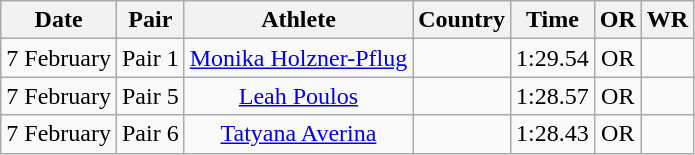<table class="wikitable" style="text-align:center">
<tr>
<th>Date</th>
<th>Pair</th>
<th>Athlete</th>
<th>Country</th>
<th>Time</th>
<th>OR</th>
<th>WR</th>
</tr>
<tr>
<td>7 February</td>
<td>Pair 1</td>
<td><a href='#'>Monika Holzner-Pflug</a></td>
<td></td>
<td>1:29.54</td>
<td>OR</td>
<td></td>
</tr>
<tr>
<td>7 February</td>
<td>Pair 5</td>
<td><a href='#'>Leah Poulos</a></td>
<td></td>
<td>1:28.57</td>
<td>OR</td>
<td></td>
</tr>
<tr>
<td>7 February</td>
<td>Pair 6</td>
<td><a href='#'>Tatyana Averina</a></td>
<td></td>
<td>1:28.43</td>
<td>OR</td>
<td></td>
</tr>
</table>
